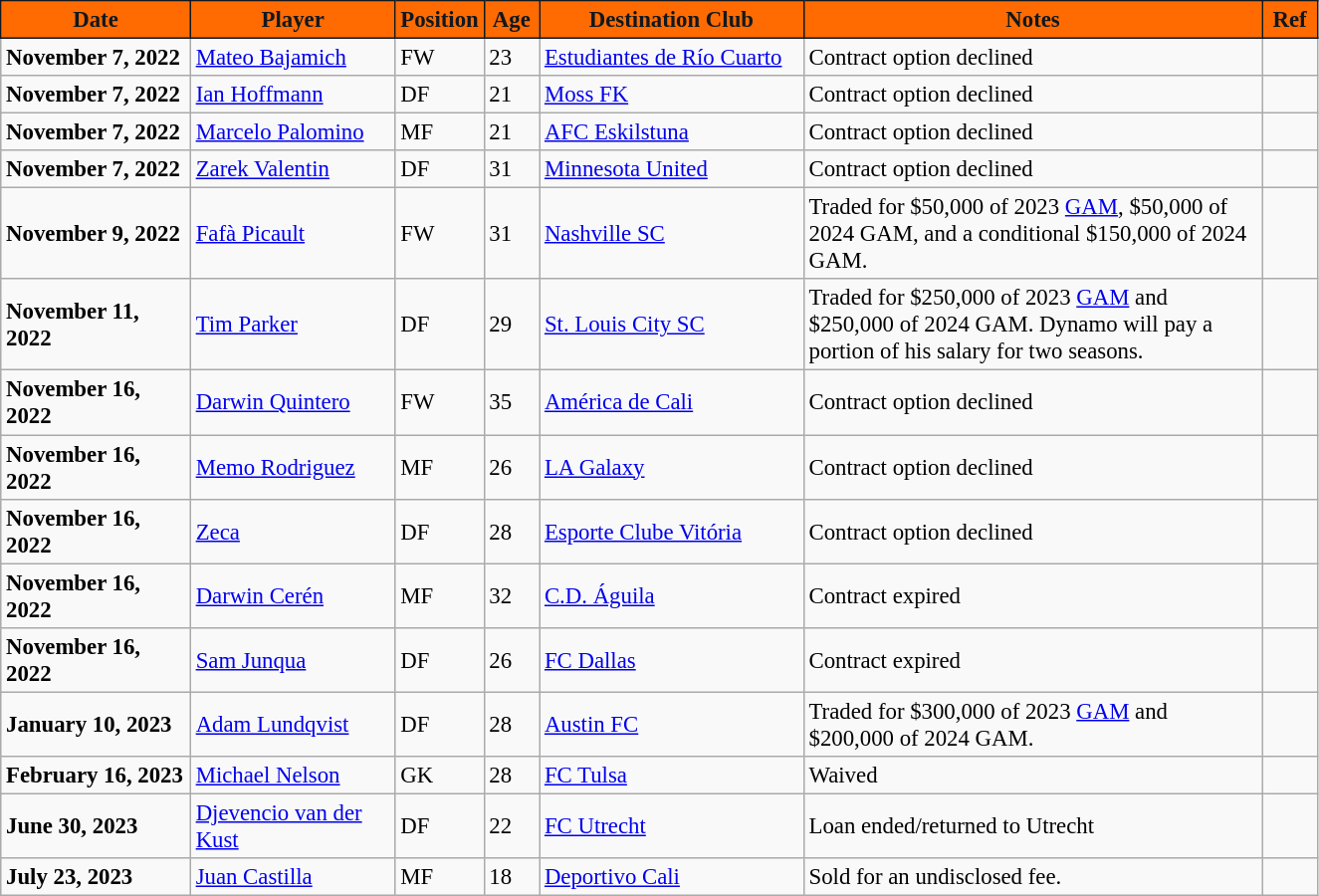<table class="wikitable" style="text-align:left; font-size:95%;">
<tr>
<th style="background:#FF6B00; color:#101820; border:1px solid #101820; width:120px;">Date</th>
<th style="background:#FF6B00; color:#101820; border:1px solid #101820; width:130px;">Player</th>
<th style="background:#FF6B00; color:#101820; border:1px solid #101820; width:50px;">Position</th>
<th style="background:#FF6B00; color:#101820; border:1px solid #101820; width:30px;">Age</th>
<th style="background:#FF6B00; color:#101820; border:1px solid #101820; width:170px;">Destination Club</th>
<th style="background:#FF6B00; color:#101820; border:1px solid #101820; width:300px;">Notes</th>
<th style="background:#FF6B00; color:#101820; border:1px solid #101820; width:30px;">Ref</th>
</tr>
<tr>
<td><strong>November 7, 2022</strong></td>
<td> <a href='#'>Mateo Bajamich</a></td>
<td>FW</td>
<td>23</td>
<td> <a href='#'>Estudiantes de Río Cuarto</a></td>
<td>Contract option declined</td>
<td></td>
</tr>
<tr>
<td><strong>November 7, 2022</strong></td>
<td> <a href='#'>Ian Hoffmann</a></td>
<td>DF</td>
<td>21</td>
<td> <a href='#'>Moss FK</a></td>
<td>Contract option declined</td>
<td></td>
</tr>
<tr>
<td><strong>November 7, 2022</strong></td>
<td> <a href='#'>Marcelo Palomino</a></td>
<td>MF</td>
<td>21</td>
<td> <a href='#'>AFC Eskilstuna</a></td>
<td>Contract option declined</td>
<td></td>
</tr>
<tr>
<td><strong>November 7, 2022</strong></td>
<td> <a href='#'>Zarek Valentin</a></td>
<td>DF</td>
<td>31</td>
<td> <a href='#'>Minnesota United</a></td>
<td>Contract option declined</td>
<td></td>
</tr>
<tr>
<td><strong>November 9, 2022</strong></td>
<td> <a href='#'>Fafà Picault</a></td>
<td>FW</td>
<td>31</td>
<td> <a href='#'>Nashville SC</a></td>
<td>Traded for $50,000 of 2023 <a href='#'>GAM</a>, $50,000 of 2024 GAM, and a conditional $150,000 of 2024 GAM.</td>
<td></td>
</tr>
<tr>
<td><strong>November 11, 2022</strong></td>
<td> <a href='#'>Tim Parker</a></td>
<td>DF</td>
<td>29</td>
<td> <a href='#'>St. Louis City SC</a></td>
<td>Traded for $250,000 of 2023 <a href='#'>GAM</a> and $250,000 of 2024 GAM. Dynamo will pay a portion of his salary for two seasons.</td>
<td></td>
</tr>
<tr>
<td><strong>November 16, 2022</strong></td>
<td> <a href='#'>Darwin Quintero</a></td>
<td>FW</td>
<td>35</td>
<td> <a href='#'>América de Cali</a></td>
<td>Contract option declined</td>
<td></td>
</tr>
<tr>
<td><strong>November 16, 2022</strong></td>
<td> <a href='#'>Memo Rodriguez</a></td>
<td>MF</td>
<td>26</td>
<td> <a href='#'>LA Galaxy</a></td>
<td>Contract option declined</td>
<td></td>
</tr>
<tr>
<td><strong>November 16, 2022</strong></td>
<td> <a href='#'>Zeca</a></td>
<td>DF</td>
<td>28</td>
<td> <a href='#'>Esporte Clube Vitória</a></td>
<td>Contract option declined</td>
<td></td>
</tr>
<tr>
<td><strong>November 16, 2022</strong></td>
<td> <a href='#'>Darwin Cerén</a></td>
<td>MF</td>
<td>32</td>
<td> <a href='#'>C.D. Águila</a></td>
<td>Contract expired</td>
<td></td>
</tr>
<tr>
<td><strong>November 16, 2022</strong></td>
<td> <a href='#'>Sam Junqua</a></td>
<td>DF</td>
<td>26</td>
<td> <a href='#'>FC Dallas</a></td>
<td>Contract expired</td>
<td></td>
</tr>
<tr>
<td><strong>January 10, 2023</strong></td>
<td> <a href='#'>Adam Lundqvist</a></td>
<td>DF</td>
<td>28</td>
<td> <a href='#'>Austin FC</a></td>
<td>Traded for $300,000 of 2023 <a href='#'>GAM</a> and $200,000 of 2024 GAM.</td>
<td></td>
</tr>
<tr>
<td><strong>February 16, 2023</strong></td>
<td> <a href='#'>Michael Nelson</a></td>
<td>GK</td>
<td>28</td>
<td> <a href='#'>FC Tulsa</a></td>
<td>Waived</td>
<td></td>
</tr>
<tr>
<td><strong>June 30, 2023</strong></td>
<td> <a href='#'>Djevencio van der Kust</a></td>
<td>DF</td>
<td>22</td>
<td> <a href='#'>FC Utrecht</a></td>
<td>Loan ended/returned to Utrecht</td>
<td></td>
</tr>
<tr>
<td><strong>July 23, 2023</strong></td>
<td> <a href='#'>Juan Castilla</a></td>
<td>MF</td>
<td>18</td>
<td> <a href='#'>Deportivo Cali</a></td>
<td>Sold for an undisclosed fee.</td>
<td></td>
</tr>
</table>
